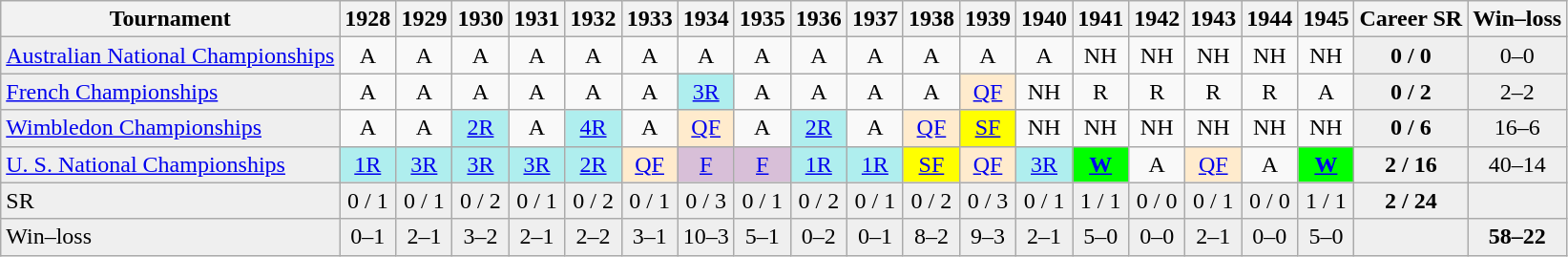<table class="wikitable">
<tr>
<th>Tournament</th>
<th>1928</th>
<th>1929</th>
<th>1930</th>
<th>1931</th>
<th>1932</th>
<th>1933</th>
<th>1934</th>
<th>1935</th>
<th>1936</th>
<th>1937</th>
<th>1938</th>
<th>1939</th>
<th>1940</th>
<th>1941</th>
<th>1942</th>
<th>1943</th>
<th>1944</th>
<th>1945</th>
<th>Career SR</th>
<th>Win–loss</th>
</tr>
<tr>
<td style="background:#EFEFEF;"><a href='#'>Australian National Championships</a></td>
<td align="center">A</td>
<td align="center">A</td>
<td align="center">A</td>
<td align="center">A</td>
<td align="center">A</td>
<td align="center">A</td>
<td align="center">A</td>
<td align="center">A</td>
<td align="center">A</td>
<td align="center">A</td>
<td align="center">A</td>
<td align="center">A</td>
<td align="center">A</td>
<td align="center">NH</td>
<td align="center">NH</td>
<td align="center">NH</td>
<td align="center">NH</td>
<td align="center">NH</td>
<td align="center" style="background:#EFEFEF;"><strong>0 / 0</strong></td>
<td align="center" style="background:#EFEFEF;">0–0</td>
</tr>
<tr>
<td style="background:#EFEFEF;"><a href='#'>French Championships</a></td>
<td align="center">A</td>
<td align="center">A</td>
<td align="center">A</td>
<td align="center">A</td>
<td align="center">A</td>
<td align="center">A</td>
<td align="center" style="background:#afeeee;"><a href='#'>3R</a></td>
<td align="center">A</td>
<td align="center">A</td>
<td align="center">A</td>
<td align="center">A</td>
<td align="center" style="background:#ffebcd;"><a href='#'>QF</a></td>
<td align="center">NH</td>
<td align="center">R</td>
<td align="center">R</td>
<td align="center">R</td>
<td align="center">R</td>
<td align="center">A</td>
<td align="center" style="background:#EFEFEF;"><strong>0 / 2</strong></td>
<td align="center" style="background:#EFEFEF;">2–2</td>
</tr>
<tr>
<td style="background:#EFEFEF;"><a href='#'>Wimbledon Championships</a></td>
<td align="center">A</td>
<td align="center">A</td>
<td align="center" style="background:#afeeee;"><a href='#'>2R</a></td>
<td align="center">A</td>
<td align="center" style="background:#afeeee;"><a href='#'>4R</a></td>
<td align="center">A</td>
<td align="center" style="background:#ffebcd;"><a href='#'>QF</a></td>
<td align="center">A</td>
<td align="center" style="background:#afeeee;"><a href='#'>2R</a></td>
<td align="center">A</td>
<td align="center" style="background:#ffebcd;"><a href='#'>QF</a></td>
<td align="center" style="background:yellow;"><a href='#'>SF</a></td>
<td align="center">NH</td>
<td align="center">NH</td>
<td align="center">NH</td>
<td align="center">NH</td>
<td align="center">NH</td>
<td align="center">NH</td>
<td align="center" style="background:#EFEFEF;"><strong>0 / 6</strong></td>
<td align="center" style="background:#EFEFEF;">16–6</td>
</tr>
<tr>
<td style="background:#EFEFEF;"><a href='#'>U. S. National Championships</a></td>
<td align="center" style="background:#afeeee;"><a href='#'>1R</a></td>
<td align="center" style="background:#afeeee;"><a href='#'>3R</a></td>
<td align="center" style="background:#afeeee;"><a href='#'>3R</a></td>
<td align="center" style="background:#afeeee;"><a href='#'>3R</a></td>
<td align="center" style="background:#afeeee;"><a href='#'>2R</a></td>
<td align="center" style="background:#ffebcd;"><a href='#'>QF</a></td>
<td align="center" style="background:#D8BFD8;"><a href='#'>F</a></td>
<td align="center" style="background:#D8BFD8;"><a href='#'>F</a></td>
<td align="center" style="background:#afeeee;"><a href='#'>1R</a></td>
<td align="center" style="background:#afeeee;"><a href='#'>1R</a></td>
<td align="center" style="background:yellow;"><a href='#'>SF</a></td>
<td align="center" style="background:#ffebcd;"><a href='#'>QF</a></td>
<td align="center" style="background:#afeeee;"><a href='#'>3R</a></td>
<td align="center" style="background:#00ff00;"><strong><a href='#'>W</a></strong></td>
<td align="center">A</td>
<td align="center" style="background:#ffebcd;"><a href='#'>QF</a></td>
<td align="center">A</td>
<td align="center" style="background:#00ff00;"><strong><a href='#'>W</a></strong></td>
<td align="center" style="background:#EFEFEF;"><strong>2 / 16</strong></td>
<td align="center" style="background:#EFEFEF;">40–14</td>
</tr>
<tr>
<td style="background:#EFEFEF;">SR</td>
<td align="center" style="background:#EFEFEF;">0 / 1</td>
<td align="center" style="background:#EFEFEF;">0 / 1</td>
<td align="center" style="background:#EFEFEF;">0 / 2</td>
<td align="center" style="background:#EFEFEF;">0 / 1</td>
<td align="center" style="background:#EFEFEF;">0 / 2</td>
<td align="center" style="background:#EFEFEF;">0 / 1</td>
<td align="center" style="background:#EFEFEF;">0 / 3</td>
<td align="center" style="background:#EFEFEF;">0 / 1</td>
<td align="center" style="background:#EFEFEF;">0 / 2</td>
<td align="center" style="background:#EFEFEF;">0 / 1</td>
<td align="center" style="background:#EFEFEF;">0 / 2</td>
<td align="center" style="background:#EFEFEF;">0 / 3</td>
<td align="center" style="background:#EFEFEF;">0 / 1</td>
<td align="center" style="background:#EFEFEF;">1 / 1</td>
<td align="center" style="background:#EFEFEF;">0 / 0</td>
<td align="center" style="background:#EFEFEF;">0 / 1</td>
<td align="center" style="background:#EFEFEF;">0 / 0</td>
<td align="center" style="background:#EFEFEF;">1 / 1</td>
<td align="center" style="background:#EFEFEF;"><strong>2 / 24</strong></td>
<td align="center" style="background:#EFEFEF;"></td>
</tr>
<tr>
<td style="background:#EFEFEF;">Win–loss</td>
<td align="center" style="background:#EFEFEF;">0–1</td>
<td align="center" style="background:#EFEFEF;">2–1</td>
<td align="center" style="background:#EFEFEF;">3–2</td>
<td align="center" style="background:#EFEFEF;">2–1</td>
<td align="center" style="background:#EFEFEF;">2–2</td>
<td align="center" style="background:#EFEFEF;">3–1</td>
<td align="center" style="background:#EFEFEF;">10–3</td>
<td align="center" style="background:#EFEFEF;">5–1</td>
<td align="center" style="background:#EFEFEF;">0–2</td>
<td align="center" style="background:#EFEFEF;">0–1</td>
<td align="center" style="background:#EFEFEF;">8–2</td>
<td align="center" style="background:#EFEFEF;">9–3</td>
<td align="center" style="background:#EFEFEF;">2–1</td>
<td align="center" style="background:#EFEFEF;">5–0</td>
<td align="center" style="background:#EFEFEF;">0–0</td>
<td align="center" style="background:#EFEFEF;">2–1</td>
<td align="center" style="background:#EFEFEF;">0–0</td>
<td align="center" style="background:#EFEFEF;">5–0</td>
<td align="center" style="background:#EFEFEF;"></td>
<td align="center" style="background:#EFEFEF;"><strong>58–22</strong></td>
</tr>
</table>
